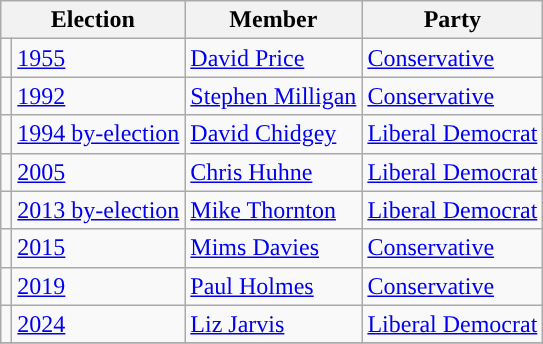<table class="wikitable">
<tr>
<th colspan="2">Election</th>
<th>Member</th>
<th>Party</th>
</tr>
<tr>
<td style="color:inherit;background-color: "></td>
<td><a href='#'>1955</a></td>
<td><a href='#'>David Price</a></td>
<td><a href='#'>Conservative</a></td>
</tr>
<tr>
<td style="color:inherit;background-color: "></td>
<td><a href='#'>1992</a></td>
<td><a href='#'>Stephen Milligan</a></td>
<td><a href='#'>Conservative</a></td>
</tr>
<tr>
<td style="color:inherit;background-color: "></td>
<td><a href='#'>1994 by-election</a></td>
<td><a href='#'>David Chidgey</a></td>
<td><a href='#'>Liberal Democrat</a></td>
</tr>
<tr>
<td style="color:inherit;background-color: "></td>
<td><a href='#'>2005</a></td>
<td><a href='#'>Chris Huhne</a></td>
<td><a href='#'>Liberal Democrat</a></td>
</tr>
<tr>
<td style="color:inherit;background-color: "></td>
<td><a href='#'>2013 by-election</a></td>
<td><a href='#'>Mike Thornton</a></td>
<td><a href='#'>Liberal Democrat</a></td>
</tr>
<tr>
<td style="color:inherit;background-color: "></td>
<td><a href='#'>2015</a></td>
<td><a href='#'>Mims Davies</a></td>
<td><a href='#'>Conservative</a></td>
</tr>
<tr>
<td style="color:inherit;background-color: "></td>
<td><a href='#'>2019</a></td>
<td><a href='#'>Paul Holmes</a></td>
<td><a href='#'>Conservative</a></td>
</tr>
<tr>
<td style="color:inherit;background-color: "></td>
<td><a href='#'>2024</a></td>
<td><a href='#'>Liz Jarvis</a></td>
<td><a href='#'>Liberal Democrat</a></td>
</tr>
<tr>
</tr>
</table>
